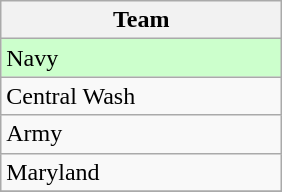<table class="wikitable" style="text-align: center;">
<tr>
<th width="180">Team</th>
</tr>
<tr bgcolor=#ccffcc>
<td align="left">Navy</td>
</tr>
<tr>
<td align="left">Central Wash</td>
</tr>
<tr>
<td align="left">Army</td>
</tr>
<tr>
<td align="left">Maryland</td>
</tr>
<tr>
</tr>
</table>
